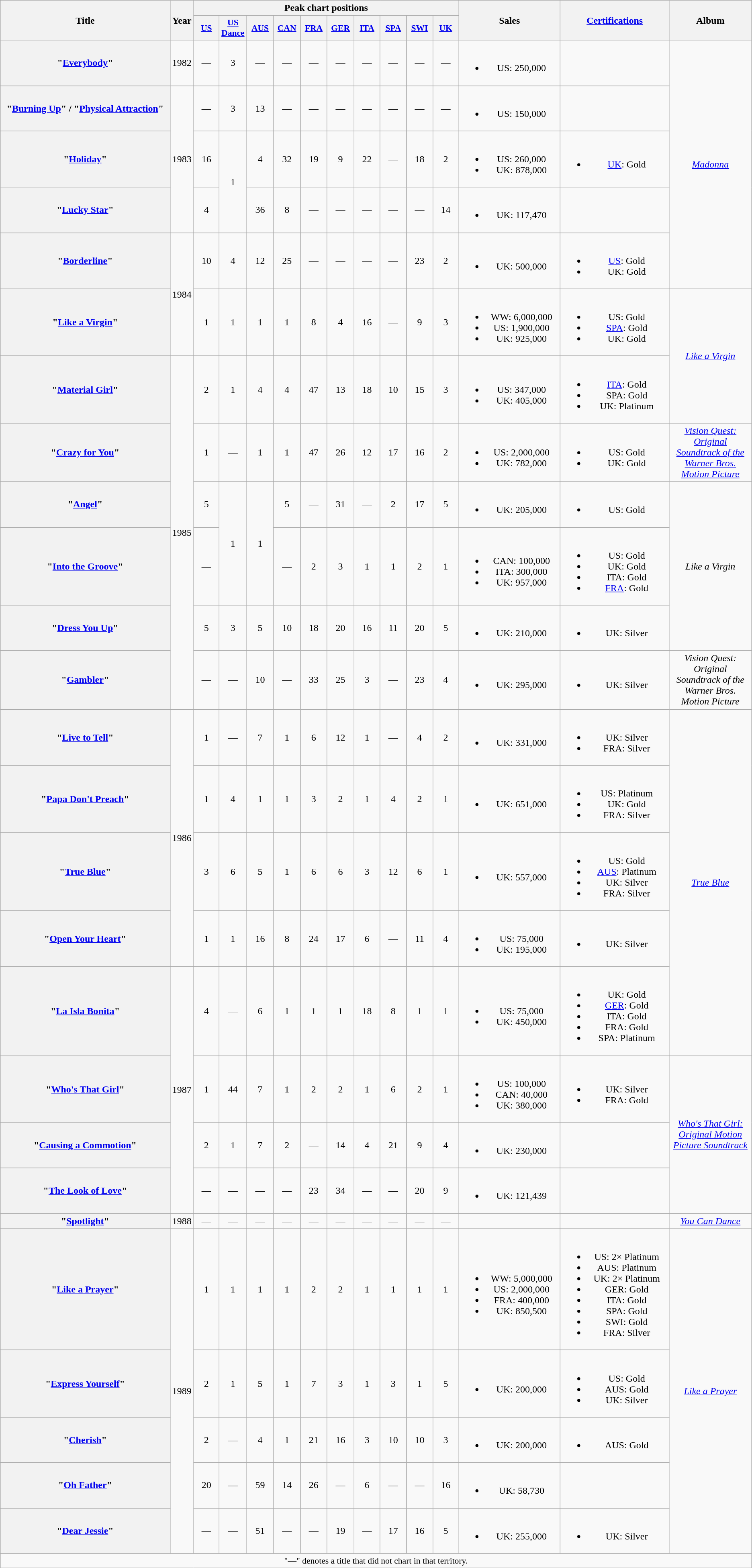<table class="wikitable plainrowheaders" style="text-align:center;">
<tr>
<th scope="col" rowspan="2" style="width:20em;">Title</th>
<th scope="col" rowspan="2" style="width:2em;">Year</th>
<th scope="col" colspan="10">Peak chart positions</th>
<th scope="col" rowspan="2" style="width:11em;">Sales</th>
<th scope="col" rowspan="2" style="width:12em;"><a href='#'>Certifications</a></th>
<th scope="col" rowspan="2" style="width:9em;">Album</th>
</tr>
<tr>
<th scope="col" style="width:2.75em; font-size:90%;"><a href='#'>US</a><br></th>
<th scope="col" style="width:2.75em; font-size:90%;"><a href='#'>US<br>Dance</a><br></th>
<th scope="col" style="width:2.75em; font-size:90%;"><a href='#'>AUS</a><br></th>
<th scope="col" style="width:2.75em; font-size:90%;"><a href='#'>CAN</a><br></th>
<th scope="col" style="width:2.75em; font-size:90%;"><a href='#'>FRA</a><br></th>
<th scope="col" style="width:2.75em; font-size:90%;"><a href='#'>GER</a><br></th>
<th scope="col" style="width:2.75em; font-size:90%;"><a href='#'>ITA</a><br></th>
<th scope="col" style="width:2.75em;font-size:90%;"><a href='#'>SPA</a><br></th>
<th scope="col" style="width:2.75em; font-size:90%;"><a href='#'>SWI</a><br></th>
<th scope="col" style="width:2.75em; font-size:90%;"><a href='#'>UK</a><br></th>
</tr>
<tr>
<th scope="row">"<a href='#'>Everybody</a>"</th>
<td>1982</td>
<td>—</td>
<td>3</td>
<td>—</td>
<td>—</td>
<td>—</td>
<td>—</td>
<td>—</td>
<td>—</td>
<td>—</td>
<td>—</td>
<td><br><ul><li>US: 250,000</li></ul></td>
<td></td>
<td rowspan="5"><em><a href='#'>Madonna</a></em></td>
</tr>
<tr>
<th scope="row">"<a href='#'>Burning Up</a>" / "<a href='#'>Physical Attraction</a>"</th>
<td rowspan="3">1983</td>
<td>—</td>
<td>3</td>
<td>13</td>
<td>—</td>
<td>—</td>
<td>—</td>
<td>—</td>
<td>—</td>
<td>—</td>
<td>—</td>
<td><br><ul><li>US: 150,000</li></ul></td>
<td></td>
</tr>
<tr>
<th scope="row">"<a href='#'>Holiday</a>"</th>
<td>16</td>
<td rowspan="2">1</td>
<td>4</td>
<td>32</td>
<td>19</td>
<td>9</td>
<td>22</td>
<td>—</td>
<td>18</td>
<td>2</td>
<td><br><ul><li>US: 260,000</li><li>UK: 878,000</li></ul></td>
<td><br><ul><li><a href='#'>UK</a>: Gold</li></ul></td>
</tr>
<tr>
<th scope="row">"<a href='#'>Lucky Star</a>"</th>
<td>4</td>
<td>36</td>
<td>8</td>
<td>—</td>
<td>—</td>
<td>—</td>
<td>—</td>
<td>—</td>
<td>14</td>
<td><br><ul><li>UK: 117,470</li></ul></td>
<td></td>
</tr>
<tr>
<th scope="row">"<a href='#'>Borderline</a>"</th>
<td rowspan="2">1984</td>
<td>10</td>
<td>4</td>
<td>12</td>
<td>25</td>
<td>—</td>
<td>—</td>
<td>—</td>
<td>—</td>
<td>23</td>
<td>2</td>
<td><br><ul><li>UK: 500,000</li></ul></td>
<td><br><ul><li><a href='#'>US</a>: Gold</li><li>UK: Gold</li></ul></td>
</tr>
<tr>
<th scope="row">"<a href='#'>Like a Virgin</a>"</th>
<td>1</td>
<td>1</td>
<td>1</td>
<td>1</td>
<td>8</td>
<td>4</td>
<td>16</td>
<td>—</td>
<td>9</td>
<td>3</td>
<td><br><ul><li>WW: 6,000,000</li><li>US: 1,900,000</li><li>UK: 925,000</li></ul></td>
<td><br><ul><li>US: Gold</li><li><a href='#'>SPA</a>: Gold</li><li>UK: Gold</li></ul></td>
<td rowspan="2"><em><a href='#'>Like a Virgin</a></em></td>
</tr>
<tr>
<th scope="row">"<a href='#'>Material Girl</a>"</th>
<td rowspan="6">1985</td>
<td>2</td>
<td>1</td>
<td>4</td>
<td>4</td>
<td>47</td>
<td>13</td>
<td>18</td>
<td>10</td>
<td>15</td>
<td>3</td>
<td><br><ul><li>US: 347,000 </li><li>UK: 405,000</li></ul></td>
<td><br><ul><li><a href='#'>ITA</a>: Gold</li><li>SPA: Gold</li><li>UK: Platinum</li></ul></td>
</tr>
<tr>
<th scope="row">"<a href='#'>Crazy for You</a>"</th>
<td>1</td>
<td>—</td>
<td>1</td>
<td>1</td>
<td>47</td>
<td>26</td>
<td>12</td>
<td>17</td>
<td>16</td>
<td>2</td>
<td><br><ul><li>US: 2,000,000</li><li>UK: 782,000</li></ul></td>
<td><br><ul><li>US: Gold</li><li>UK: Gold</li></ul></td>
<td><em><a href='#'>Vision Quest: Original Soundtrack of the Warner Bros. Motion Picture</a></em></td>
</tr>
<tr>
<th scope="row">"<a href='#'>Angel</a>"</th>
<td>5</td>
<td rowspan="2">1</td>
<td rowspan="2">1</td>
<td>5</td>
<td>—</td>
<td>31</td>
<td>—</td>
<td>2</td>
<td>17</td>
<td>5</td>
<td><br><ul><li>UK: 205,000</li></ul></td>
<td><br><ul><li>US: Gold</li></ul></td>
<td rowspan="3"><em>Like a Virgin</em></td>
</tr>
<tr>
<th scope="row">"<a href='#'>Into the Groove</a>"</th>
<td>—</td>
<td>—</td>
<td>2</td>
<td>3</td>
<td>1</td>
<td>1</td>
<td>2</td>
<td>1</td>
<td><br><ul><li>CAN: 100,000</li><li>ITA: 300,000</li><li>UK: 957,000</li></ul></td>
<td><br><ul><li>US: Gold</li><li>UK: Gold</li><li>ITA: Gold</li><li><a href='#'>FRA</a>: Gold</li></ul></td>
</tr>
<tr>
<th scope="row">"<a href='#'>Dress You Up</a>"</th>
<td>5</td>
<td>3</td>
<td>5</td>
<td>10</td>
<td>18</td>
<td>20</td>
<td>16</td>
<td>11</td>
<td>20</td>
<td>5</td>
<td><br><ul><li>UK: 210,000</li></ul></td>
<td><br><ul><li>UK: Silver</li></ul></td>
</tr>
<tr>
<th scope="row">"<a href='#'>Gambler</a>"</th>
<td>—</td>
<td>—</td>
<td>10</td>
<td>—</td>
<td>33</td>
<td>25</td>
<td>3</td>
<td>—</td>
<td>23</td>
<td>4</td>
<td><br><ul><li>UK: 295,000</li></ul></td>
<td><br><ul><li>UK: Silver</li></ul></td>
<td><em>Vision Quest: Original Soundtrack of the Warner Bros. Motion Picture</em></td>
</tr>
<tr>
<th scope="row">"<a href='#'>Live to Tell</a>"</th>
<td rowspan="4">1986</td>
<td>1</td>
<td>—</td>
<td>7</td>
<td>1</td>
<td>6</td>
<td>12</td>
<td>1</td>
<td>—</td>
<td>4</td>
<td>2</td>
<td><br><ul><li>UK: 331,000</li></ul></td>
<td><br><ul><li>UK: Silver</li><li>FRA: Silver</li></ul></td>
<td rowspan="5"><em><a href='#'>True Blue</a></em></td>
</tr>
<tr>
<th scope="row">"<a href='#'>Papa Don't Preach</a>"</th>
<td>1</td>
<td>4</td>
<td>1</td>
<td>1</td>
<td>3</td>
<td>2</td>
<td>1</td>
<td>4</td>
<td>2</td>
<td>1</td>
<td><br><ul><li>UK: 651,000</li></ul></td>
<td><br><ul><li>US: Platinum</li><li>UK: Gold</li><li>FRA: Silver</li></ul></td>
</tr>
<tr>
<th scope="row">"<a href='#'>True Blue</a>"</th>
<td>3</td>
<td>6</td>
<td>5</td>
<td>1</td>
<td>6</td>
<td>6</td>
<td>3</td>
<td>12</td>
<td>6</td>
<td>1</td>
<td><br><ul><li>UK: 557,000</li></ul></td>
<td><br><ul><li>US: Gold</li><li><a href='#'>AUS</a>: Platinum</li><li>UK: Silver</li><li>FRA: Silver</li></ul></td>
</tr>
<tr>
<th scope="row">"<a href='#'>Open Your Heart</a>"</th>
<td>1</td>
<td>1</td>
<td>16</td>
<td>8</td>
<td>24</td>
<td>17</td>
<td>6</td>
<td>—</td>
<td>11</td>
<td>4</td>
<td><br><ul><li>US: 75,000</li><li>UK: 195,000</li></ul></td>
<td><br><ul><li>UK: Silver</li></ul></td>
</tr>
<tr>
<th scope="row">"<a href='#'>La Isla Bonita</a>"</th>
<td rowspan="4">1987</td>
<td>4</td>
<td>—</td>
<td>6</td>
<td>1</td>
<td>1</td>
<td>1</td>
<td>18</td>
<td>8</td>
<td>1</td>
<td>1</td>
<td><br><ul><li>US: 75,000</li><li>UK: 450,000</li></ul></td>
<td><br><ul><li>UK: Gold</li><li><a href='#'>GER</a>: Gold</li><li>ITA: Gold</li><li>FRA: Gold</li><li>SPA: Platinum</li></ul></td>
</tr>
<tr>
<th scope="row">"<a href='#'>Who's That Girl</a>"</th>
<td>1</td>
<td>44</td>
<td>7</td>
<td>1</td>
<td>2</td>
<td>2</td>
<td>1</td>
<td>6</td>
<td>2</td>
<td>1</td>
<td><br><ul><li>US: 100,000</li><li>CAN: 40,000</li><li>UK: 380,000</li></ul></td>
<td><br><ul><li>UK: Silver</li><li>FRA: Gold</li></ul></td>
<td rowspan="3"><em><a href='#'>Who's That Girl: Original Motion Picture Soundtrack</a></em></td>
</tr>
<tr>
<th scope="row">"<a href='#'>Causing a Commotion</a>"</th>
<td>2</td>
<td>1</td>
<td>7</td>
<td>2</td>
<td>—</td>
<td>14</td>
<td>4</td>
<td>21</td>
<td>9</td>
<td>4</td>
<td><br><ul><li>UK: 230,000</li></ul></td>
<td></td>
</tr>
<tr>
<th scope="row">"<a href='#'>The Look of Love</a>"</th>
<td>—</td>
<td>—</td>
<td>—</td>
<td>—</td>
<td>23</td>
<td>34</td>
<td>—</td>
<td>—</td>
<td>20</td>
<td>9</td>
<td><br><ul><li>UK: 121,439</li></ul></td>
<td></td>
</tr>
<tr>
<th scope="row">"<a href='#'>Spotlight</a>"</th>
<td>1988</td>
<td>—</td>
<td>—</td>
<td>—</td>
<td>—</td>
<td>—</td>
<td>—</td>
<td>—</td>
<td>—</td>
<td>—</td>
<td>—</td>
<td></td>
<td></td>
<td><em><a href='#'>You Can Dance</a></em></td>
</tr>
<tr>
<th scope="row">"<a href='#'>Like a Prayer</a>"</th>
<td rowspan="5">1989</td>
<td>1</td>
<td>1</td>
<td>1</td>
<td>1</td>
<td>2</td>
<td>2</td>
<td>1</td>
<td>1</td>
<td>1</td>
<td>1</td>
<td><br><ul><li>WW: 5,000,000</li><li>US: 2,000,000</li><li>FRA: 400,000</li><li>UK: 850,500</li></ul></td>
<td><br><ul><li>US: 2× Platinum</li><li>AUS: Platinum</li><li>UK: 2× Platinum</li><li>GER: Gold</li><li>ITA: Gold</li><li>SPA: Gold</li><li>SWI: Gold</li><li>FRA: Silver</li></ul></td>
<td rowspan="5"><em><a href='#'>Like a Prayer</a></em></td>
</tr>
<tr>
<th scope="row">"<a href='#'>Express Yourself</a>"</th>
<td>2</td>
<td>1</td>
<td>5</td>
<td>1</td>
<td>7</td>
<td>3</td>
<td>1</td>
<td>3</td>
<td>1</td>
<td>5</td>
<td><br><ul><li>UK: 200,000</li></ul></td>
<td><br><ul><li>US: Gold</li><li>AUS: Gold</li><li>UK: Silver</li></ul></td>
</tr>
<tr>
<th scope="row">"<a href='#'>Cherish</a>"</th>
<td>2</td>
<td>—</td>
<td>4</td>
<td>1</td>
<td>21</td>
<td>16</td>
<td>3</td>
<td>10</td>
<td>10</td>
<td>3</td>
<td><br><ul><li>UK: 200,000</li></ul></td>
<td><br><ul><li>AUS: Gold</li></ul></td>
</tr>
<tr>
<th scope="row">"<a href='#'>Oh Father</a>"</th>
<td>20</td>
<td>—</td>
<td>59</td>
<td>14</td>
<td>26</td>
<td>—</td>
<td>6</td>
<td>—</td>
<td>—</td>
<td>16</td>
<td><br><ul><li>UK: 58,730</li></ul></td>
<td></td>
</tr>
<tr>
<th scope="row">"<a href='#'>Dear Jessie</a>"</th>
<td>—</td>
<td>—</td>
<td>51</td>
<td>—</td>
<td>—</td>
<td>19</td>
<td>—</td>
<td>17</td>
<td>16</td>
<td>5</td>
<td><br><ul><li>UK: 255,000</li></ul></td>
<td><br><ul><li>UK: Silver</li></ul></td>
</tr>
<tr>
<td colspan="15" style="font-size:90%">"—" denotes a title that did not chart in that territory.</td>
</tr>
</table>
